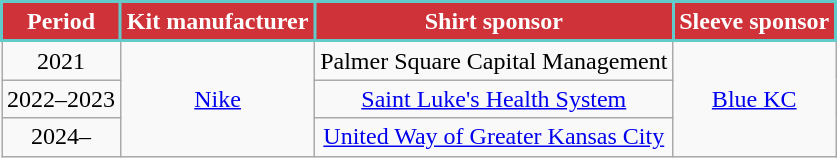<table class="wikitable" style="text-align:center;margin-left:1em;float:center">
<tr>
<th style="background:#CF3339; color:#FFF; border:2px solid #62CBC9;">Period</th>
<th style="background:#CF3339; color:#FFF; border:2px solid #62CBC9;">Kit manufacturer</th>
<th style="background:#CF3339; color:#FFF; border:2px solid #62CBC9;">Shirt sponsor</th>
<th style="background:#CF3339; color:#FFF; border:2px solid #62CBC9;">Sleeve sponsor</th>
</tr>
<tr>
<td>2021</td>
<td rowspan="3"><a href='#'>Nike</a></td>
<td>Palmer Square Capital Management</td>
<td rowspan="3"><a href='#'>Blue KC</a></td>
</tr>
<tr>
<td>2022–2023</td>
<td><a href='#'>Saint Luke's Health System</a></td>
</tr>
<tr>
<td>2024–</td>
<td><a href='#'>United Way of Greater Kansas City</a></td>
</tr>
</table>
